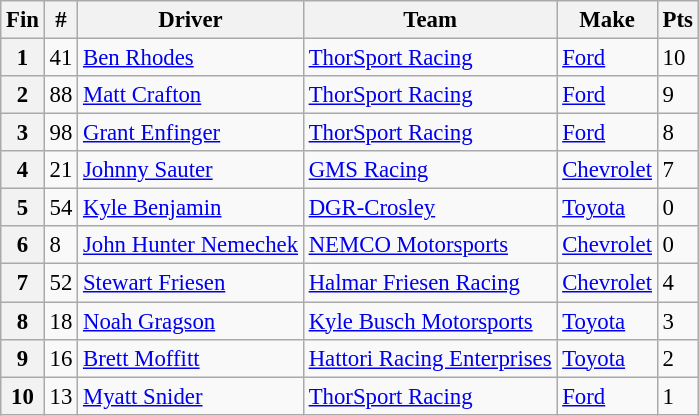<table class="wikitable" style="font-size: 95%;">
<tr>
<th>Fin</th>
<th>#</th>
<th>Driver</th>
<th>Team</th>
<th>Make</th>
<th>Pts</th>
</tr>
<tr>
<th>1</th>
<td>41</td>
<td><a href='#'>Ben Rhodes</a></td>
<td><a href='#'>ThorSport Racing</a></td>
<td><a href='#'>Ford</a></td>
<td>10</td>
</tr>
<tr>
<th>2</th>
<td>88</td>
<td><a href='#'>Matt Crafton</a></td>
<td><a href='#'>ThorSport Racing</a></td>
<td><a href='#'>Ford</a></td>
<td>9</td>
</tr>
<tr>
<th>3</th>
<td>98</td>
<td><a href='#'>Grant Enfinger</a></td>
<td><a href='#'>ThorSport Racing</a></td>
<td><a href='#'>Ford</a></td>
<td>8</td>
</tr>
<tr>
<th>4</th>
<td>21</td>
<td><a href='#'>Johnny Sauter</a></td>
<td><a href='#'>GMS Racing</a></td>
<td><a href='#'>Chevrolet</a></td>
<td>7</td>
</tr>
<tr>
<th>5</th>
<td>54</td>
<td><a href='#'>Kyle Benjamin</a></td>
<td><a href='#'>DGR-Crosley</a></td>
<td><a href='#'>Toyota</a></td>
<td>0</td>
</tr>
<tr>
<th>6</th>
<td>8</td>
<td><a href='#'>John Hunter Nemechek</a></td>
<td><a href='#'>NEMCO Motorsports</a></td>
<td><a href='#'>Chevrolet</a></td>
<td>0</td>
</tr>
<tr>
<th>7</th>
<td>52</td>
<td><a href='#'>Stewart Friesen</a></td>
<td><a href='#'>Halmar Friesen Racing</a></td>
<td><a href='#'>Chevrolet</a></td>
<td>4</td>
</tr>
<tr>
<th>8</th>
<td>18</td>
<td><a href='#'>Noah Gragson</a></td>
<td><a href='#'>Kyle Busch Motorsports</a></td>
<td><a href='#'>Toyota</a></td>
<td>3</td>
</tr>
<tr>
<th>9</th>
<td>16</td>
<td><a href='#'>Brett Moffitt</a></td>
<td><a href='#'>Hattori Racing Enterprises</a></td>
<td><a href='#'>Toyota</a></td>
<td>2</td>
</tr>
<tr>
<th>10</th>
<td>13</td>
<td><a href='#'>Myatt Snider</a></td>
<td><a href='#'>ThorSport Racing</a></td>
<td><a href='#'>Ford</a></td>
<td>1</td>
</tr>
</table>
